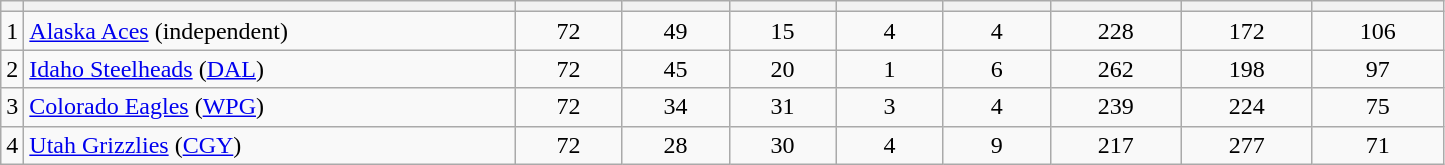<table border="0" cellspacing="0" cellpadding="0">
<tr>
<td colspan="2"><br><table class="wikitable sortable">
<tr>
<th style="width 5em;"></th>
<th style="width:20em;" class="unsortable"></th>
<th style="width:4em;" class="unsortable"></th>
<th style="width:4em;"></th>
<th style="width:4em;"></th>
<th style="width:4em;"></th>
<th style="width:4em;"></th>
<th style="width:5em;"></th>
<th style="width:5em;"></th>
<th style="width:5em;"></th>
</tr>
<tr style="text-align: center;">
<td>1</td>
<td align=left><a href='#'>Alaska Aces</a> (independent)</td>
<td>72</td>
<td>49</td>
<td>15</td>
<td>4</td>
<td>4</td>
<td>228</td>
<td>172</td>
<td>106</td>
</tr>
<tr style="text-align: center;">
<td>2</td>
<td align=left><a href='#'>Idaho Steelheads</a> (<a href='#'>DAL</a>)</td>
<td>72</td>
<td>45</td>
<td>20</td>
<td>1</td>
<td>6</td>
<td>262</td>
<td>198</td>
<td>97</td>
</tr>
<tr style="text-align: center;">
<td>3</td>
<td align=left><a href='#'>Colorado Eagles</a> (<a href='#'>WPG</a>)</td>
<td>72</td>
<td>34</td>
<td>31</td>
<td>3</td>
<td>4</td>
<td>239</td>
<td>224</td>
<td>75</td>
</tr>
<tr style="text-align: center;">
<td>4</td>
<td align=left><a href='#'>Utah Grizzlies</a> (<a href='#'>CGY</a>)</td>
<td>72</td>
<td>28</td>
<td>30</td>
<td>4</td>
<td>9</td>
<td>217</td>
<td>277</td>
<td>71</td>
</tr>
</table>
</td>
</tr>
</table>
